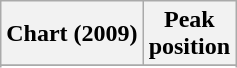<table class="wikitable sortable plainrowheaders" style="text-align:center">
<tr>
<th scope="col">Chart (2009)</th>
<th scope="col">Peak<br>position</th>
</tr>
<tr>
</tr>
<tr>
</tr>
</table>
